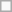<table class="wikitable">
<tr>
<td></td>
</tr>
</table>
